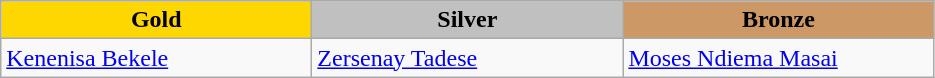<table class="wikitable" style="text-align:left">
<tr align="center">
<td width=200 bgcolor=gold><strong>Gold</strong></td>
<td width=200 bgcolor=silver><strong>Silver</strong></td>
<td width=200 bgcolor=CC9966><strong>Bronze</strong></td>
</tr>
<tr>
<td><a href='#'>Kenenisa Bekele</a><br><em> </em></td>
<td><a href='#'>Zersenay Tadese</a><br><em></em></td>
<td><a href='#'>Moses Ndiema Masai</a><br><em></em></td>
</tr>
</table>
